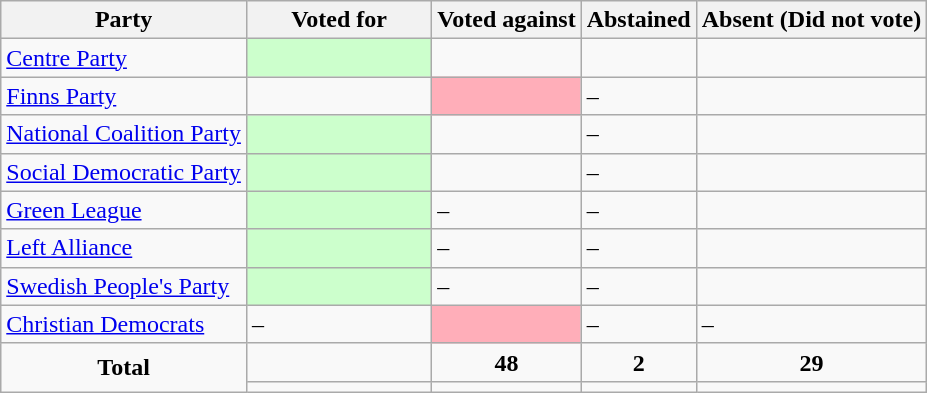<table class="wikitable">
<tr>
<th>Party</th>
<th style="width:20%;">Voted for</th>
<th>Voted against</th>
<th>Abstained</th>
<th>Absent (Did not vote)</th>
</tr>
<tr>
<td> <a href='#'>Centre Party</a></td>
<td style="background-color:#CCFFCC;"></td>
<td></td>
<td></td>
<td></td>
</tr>
<tr>
<td> <a href='#'>Finns Party</a></td>
<td></td>
<td style="background-color:#FFAEB9;"></td>
<td>–</td>
<td></td>
</tr>
<tr>
<td> <a href='#'>National Coalition Party</a></td>
<td style="background-color:#CCFFCC;"></td>
<td></td>
<td>–</td>
<td></td>
</tr>
<tr>
<td> <a href='#'>Social Democratic Party</a></td>
<td style="background-color:#CCFFCC;"></td>
<td></td>
<td>–</td>
<td></td>
</tr>
<tr>
<td> <a href='#'>Green League</a></td>
<td style="background-color:#CCFFCC;"></td>
<td>–</td>
<td>–</td>
<td></td>
</tr>
<tr>
<td> <a href='#'>Left Alliance</a></td>
<td style="background-color:#CCFFCC;"></td>
<td>–</td>
<td>–</td>
<td></td>
</tr>
<tr>
<td> <a href='#'>Swedish People's Party</a></td>
<td style="background-color:#CCFFCC;"></td>
<td>–</td>
<td>–</td>
<td></td>
</tr>
<tr>
<td> <a href='#'>Christian Democrats</a></td>
<td>–</td>
<td style="background-color:#FFAEB9;"></td>
<td>–</td>
<td>–</td>
</tr>
<tr>
<td style="text-align:center;" rowspan="2"><strong>Total</strong></td>
<td></td>
<td style="text-align:center;"><strong>48</strong></td>
<td style="text-align:center;"><strong>2</strong></td>
<td style="text-align:center;"><strong>29</strong></td>
</tr>
<tr>
<td style="text-align:center;"></td>
<td style="text-align:center;"></td>
<td style="text-align:center;"></td>
<td style="text-align:center;"></td>
</tr>
</table>
